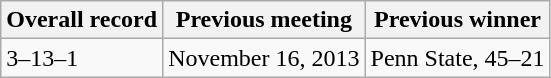<table class="wikitable">
<tr>
<th>Overall record</th>
<th>Previous meeting</th>
<th>Previous winner</th>
</tr>
<tr>
<td>3–13–1</td>
<td>November 16, 2013</td>
<td>Penn State, 45–21</td>
</tr>
</table>
